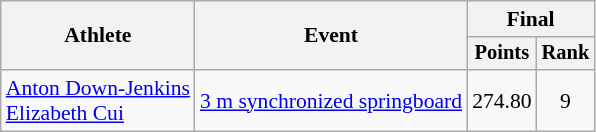<table class="wikitable" style="text-align:center; font-size:90%">
<tr>
<th rowspan=2>Athlete</th>
<th rowspan=2>Event</th>
<th colspan=2>Final</th>
</tr>
<tr style="font-size:95%">
<th>Points</th>
<th>Rank</th>
</tr>
<tr>
<td align=left><a href='#'>Anton Down-Jenkins</a><br><a href='#'>Elizabeth Cui</a></td>
<td align=left><a href='#'>3 m synchronized springboard</a></td>
<td>274.80</td>
<td>9</td>
</tr>
</table>
